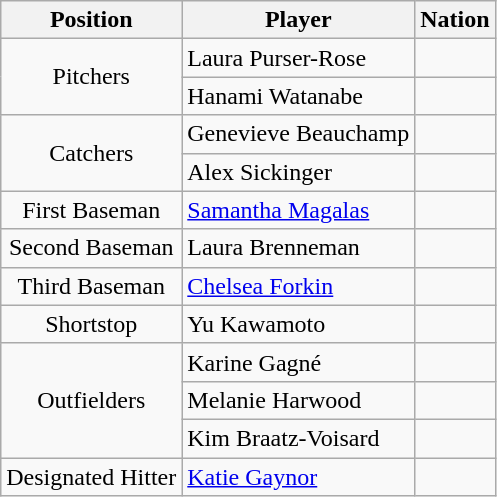<table class="wikitable">
<tr>
<th>Position</th>
<th>Player</th>
<th>Nation</th>
</tr>
<tr align=center>
<td rowspan=2>Pitchers</td>
<td align=left>Laura Purser-Rose</td>
<td align=left></td>
</tr>
<tr align=center>
<td align=left>Hanami Watanabe</td>
<td align=left></td>
</tr>
<tr align=center>
<td rowspan=2>Catchers</td>
<td align=left>Genevieve Beauchamp</td>
<td align=left></td>
</tr>
<tr align=center>
<td align=left>Alex Sickinger</td>
<td align=left></td>
</tr>
<tr align=center>
<td>First Baseman</td>
<td align=left><a href='#'>Samantha Magalas</a></td>
<td align=left></td>
</tr>
<tr align=center>
<td>Second Baseman</td>
<td align=left>Laura Brenneman</td>
<td align=left></td>
</tr>
<tr align=center>
<td>Third Baseman</td>
<td align=left><a href='#'>Chelsea Forkin</a></td>
<td align=left></td>
</tr>
<tr align=center>
<td>Shortstop</td>
<td align=left>Yu Kawamoto</td>
<td align=left></td>
</tr>
<tr align=center>
<td rowspan=3>Outfielders</td>
<td align=left>Karine Gagné</td>
<td align=left></td>
</tr>
<tr align=center>
<td align=left>Melanie Harwood</td>
<td align=left></td>
</tr>
<tr align=center>
<td align=left>Kim Braatz-Voisard</td>
<td align=left></td>
</tr>
<tr align=center>
<td>Designated Hitter</td>
<td align=left><a href='#'>Katie Gaynor</a></td>
<td align=left></td>
</tr>
</table>
